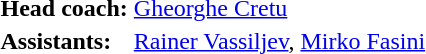<table>
<tr>
<td><strong>Head coach:</strong></td>
<td><a href='#'>Gheorghe Cretu</a></td>
</tr>
<tr>
<td><strong>Assistants:</strong></td>
<td><a href='#'>Rainer Vassiljev</a>, <a href='#'>Mirko Fasini</a></td>
</tr>
</table>
